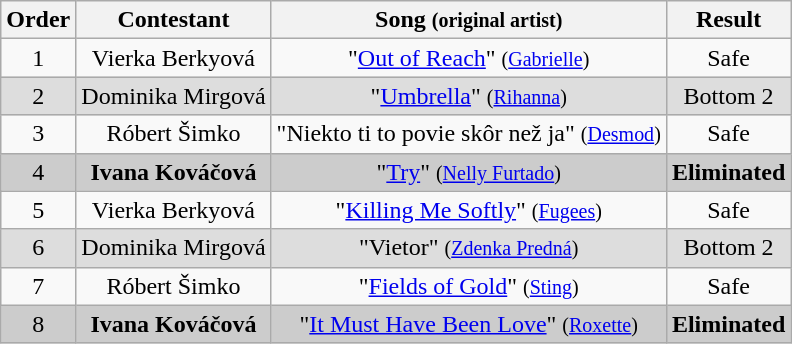<table class="wikitable plainrowheaders" style="text-align:center;">
<tr>
<th scope="col">Order</th>
<th scope="col">Contestant</th>
<th scope="col">Song <small>(original artist)</small></th>
<th scope="col">Result</th>
</tr>
<tr>
<td>1</td>
<td>Vierka Berkyová</td>
<td>"<a href='#'>Out of Reach</a>" <small>(<a href='#'>Gabrielle</a>)</small></td>
<td>Safe</td>
</tr>
<tr bgcolor="#DDDDDD">
<td>2</td>
<td>Dominika Mirgová</td>
<td>"<a href='#'>Umbrella</a>" <small>(<a href='#'>Rihanna</a>)</small></td>
<td>Bottom 2</td>
</tr>
<tr>
<td>3</td>
<td>Róbert Šimko</td>
<td>"Niekto ti to povie skôr než ja" <small>(<a href='#'>Desmod</a>)</small></td>
<td>Safe</td>
</tr>
<tr style="background:#ccc;">
<td>4</td>
<td><strong>Ivana Kováčová</strong></td>
<td>"<a href='#'>Try</a>" <small>(<a href='#'>Nelly Furtado</a>)</small></td>
<td><strong>Eliminated</strong></td>
</tr>
<tr>
<td>5</td>
<td>Vierka Berkyová</td>
<td>"<a href='#'>Killing Me Softly</a>" <small>(<a href='#'>Fugees</a>)</small></td>
<td>Safe</td>
</tr>
<tr bgcolor="#DDDDDD">
<td>6</td>
<td>Dominika Mirgová</td>
<td>"Vietor" <small>(<a href='#'>Zdenka Predná</a>)</small></td>
<td>Bottom 2</td>
</tr>
<tr>
<td>7</td>
<td>Róbert Šimko</td>
<td>"<a href='#'>Fields of Gold</a>" <small>(<a href='#'>Sting</a>)</small></td>
<td>Safe</td>
</tr>
<tr style="background:#ccc;">
<td>8</td>
<td><strong>Ivana Kováčová</strong></td>
<td>"<a href='#'>It Must Have Been Love</a>" <small>(<a href='#'>Roxette</a>)</small></td>
<td><strong>Eliminated</strong></td>
</tr>
</table>
